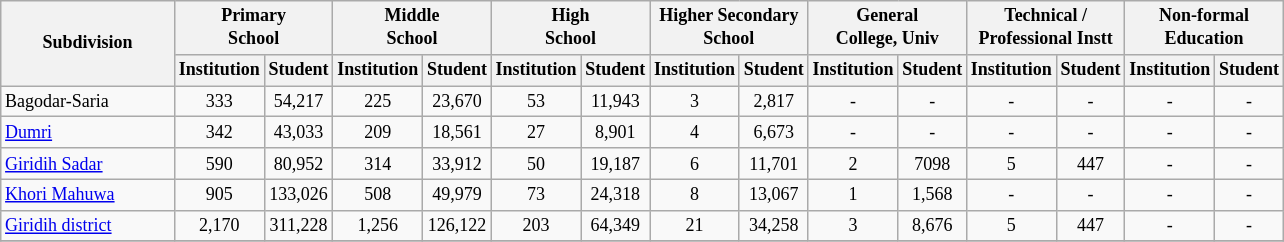<table class="wikitable" style="text-align:center;font-size: 9pt">
<tr>
<th width="110" rowspan="2">Subdivision</th>
<th colspan="2">Primary<br>School</th>
<th colspan="2">Middle<br>School</th>
<th colspan="2">High<br>School</th>
<th colspan="2">Higher Secondary<br>School</th>
<th colspan="2">General<br>College, Univ</th>
<th colspan="2">Technical /<br>Professional Instt</th>
<th colspan="2">Non-formal<br>Education</th>
</tr>
<tr>
<th width="30">Institution</th>
<th width="30">Student</th>
<th width="30">Institution</th>
<th width="30">Student</th>
<th width="30">Institution</th>
<th width="30">Student</th>
<th width="30">Institution</th>
<th width="30">Student</th>
<th width="30">Institution</th>
<th width="30">Student</th>
<th width="30">Institution</th>
<th width="30">Student</th>
<th width="30">Institution</th>
<th width="30">Student<br></th>
</tr>
<tr>
<td align=left>Bagodar-Saria</td>
<td align="center">333</td>
<td align="center">54,217</td>
<td align="center">225</td>
<td align="center">23,670</td>
<td align="center">53</td>
<td align="center">11,943</td>
<td align="center">3</td>
<td align="center">2,817</td>
<td align="center">-</td>
<td align="center">-</td>
<td align="center">-</td>
<td align="center">-</td>
<td align="center">-</td>
<td align="center">-</td>
</tr>
<tr>
<td align=left><a href='#'>Dumri</a></td>
<td align="center">342</td>
<td align="center">43,033</td>
<td align="center">209</td>
<td align="center">18,561</td>
<td align="center">27</td>
<td align="center">8,901</td>
<td align="center">4</td>
<td align="center">6,673</td>
<td align="center">-</td>
<td align="center">-</td>
<td align="center">-</td>
<td align="center">-</td>
<td align="center">-</td>
<td align="center">-</td>
</tr>
<tr>
<td align=left><a href='#'>Giridih Sadar</a></td>
<td align="center">590</td>
<td align="center">80,952</td>
<td align="center">314</td>
<td align="center">33,912</td>
<td align="center">50</td>
<td align="center">19,187</td>
<td align="center">6</td>
<td align="center">11,701</td>
<td align="center">2</td>
<td align="center">7098</td>
<td align="center">5</td>
<td align="center">447</td>
<td align="center">-</td>
<td align="center">-</td>
</tr>
<tr>
<td align=left><a href='#'>Khori Mahuwa</a></td>
<td align="center">905</td>
<td align="center">133,026</td>
<td align="center">508</td>
<td align="center">49,979</td>
<td align="center">73</td>
<td align="center">24,318</td>
<td align="center">8</td>
<td align="center">13,067</td>
<td align="center">1</td>
<td align="center">1,568</td>
<td align="center">-</td>
<td align="center">-</td>
<td align="center">-</td>
<td align="center">-</td>
</tr>
<tr>
<td align=left><a href='#'>Giridih district</a></td>
<td align="center">2,170</td>
<td align="center">311,228</td>
<td align="center">1,256</td>
<td align="center">126,122</td>
<td align="center">203</td>
<td align="center">64,349</td>
<td align="center">21</td>
<td align="center">34,258</td>
<td align="center">3</td>
<td align="center">8,676</td>
<td align="center">5</td>
<td align="center">447</td>
<td align="center">-</td>
<td align="center">-</td>
</tr>
<tr>
</tr>
</table>
